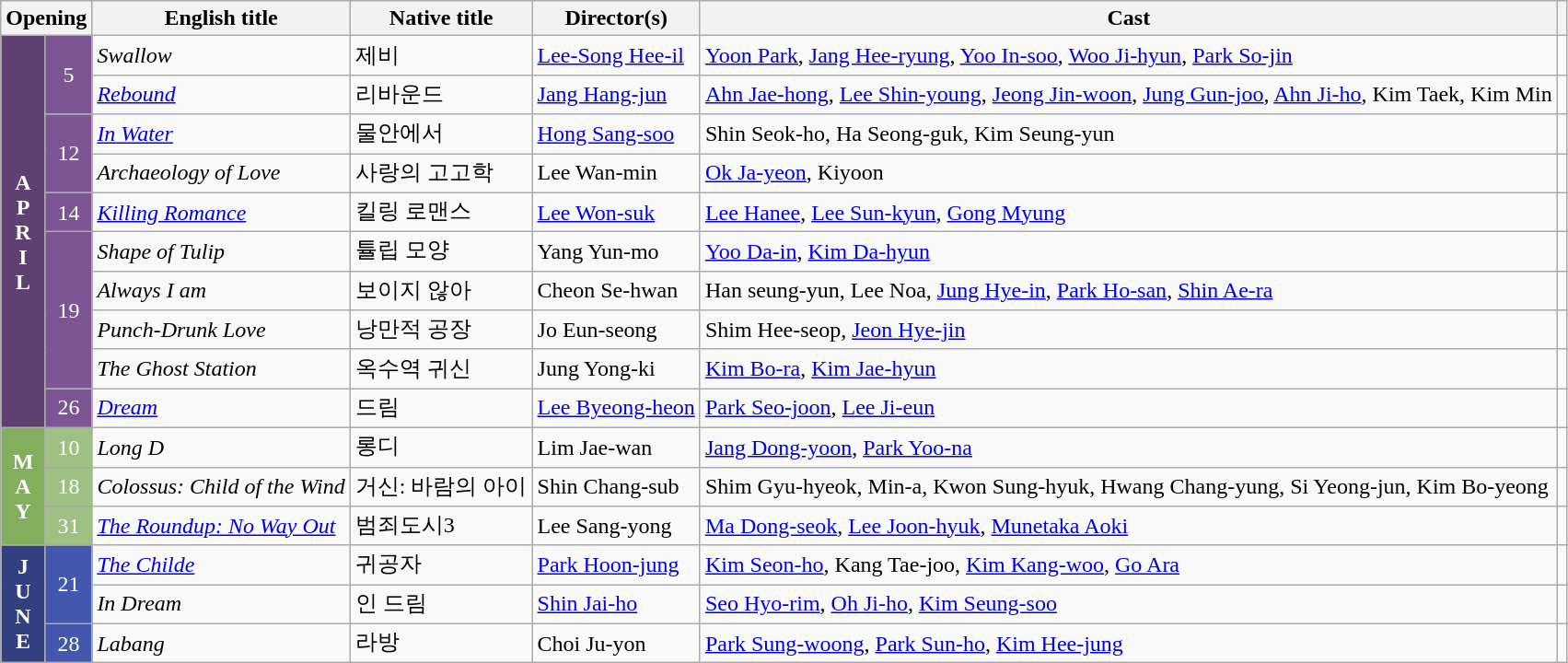<table class="wikitable sortable">
<tr>
<th colspan="2">Opening</th>
<th>English title</th>
<th>Native title</th>
<th>Director(s)</th>
<th>Cast</th>
<th class="unsortable"></th>
</tr>
<tr>
<th rowspan="10" style="text-align:center; background:#604071; color:white;">A<br>P<br>R<br>I<br>L</th>
<td rowspan="2" style="text-align:center; background:#7D5494; color:white;">5</td>
<td><em>Swallow</em></td>
<td>제비</td>
<td><a href='#'>Lee-Song Hee-il</a></td>
<td><a href='#'>Yoon Park</a>, <a href='#'>Jang Hee-ryung</a>, <a href='#'>Yoo In-soo</a>, <a href='#'>Woo Ji-hyun</a>, <a href='#'>Park So-jin</a></td>
<td></td>
</tr>
<tr>
<td><em><a href='#'>Rebound</a></em></td>
<td>리바운드</td>
<td><a href='#'>Jang Hang-jun</a></td>
<td><a href='#'>Ahn Jae-hong</a>, <a href='#'>Lee Shin-young</a>, <a href='#'>Jeong Jin-woon</a>, <a href='#'>Jung Gun-joo</a>, <a href='#'>Ahn Ji-ho</a>, Kim Taek, Kim Min</td>
<td></td>
</tr>
<tr>
<td rowspan="2" style="text-align:center; background:#7D5494; color:white;">12</td>
<td><em><a href='#'>In Water</a></em></td>
<td>물안에서</td>
<td><a href='#'>Hong Sang-soo</a></td>
<td>Shin Seok-ho, Ha Seong-guk, Kim Seung-yun</td>
<td></td>
</tr>
<tr>
<td><em>Archaeology of Love</em></td>
<td>사랑의 고고학</td>
<td>Lee Wan-min</td>
<td><a href='#'>Ok Ja-yeon</a>, Kiyoon</td>
<td></td>
</tr>
<tr>
<td rowspan="1" style="text-align:center; background:#7D5494; color:white;">14</td>
<td><em><a href='#'>Killing Romance</a></em></td>
<td>킬링 로맨스</td>
<td><a href='#'>Lee Won-suk</a></td>
<td><a href='#'>Lee Hanee</a>, <a href='#'>Lee Sun-kyun</a>, <a href='#'>Gong Myung</a></td>
<td></td>
</tr>
<tr>
<td rowspan="4" style="text-align:center; background:#7D5494; color:white;">19</td>
<td><em>Shape of Tulip</em></td>
<td>튤립 모양</td>
<td>Yang Yun-mo</td>
<td><a href='#'>Yoo Da-in</a>, <a href='#'>Kim Da-hyun</a></td>
<td></td>
</tr>
<tr>
<td><em>Always I am</em></td>
<td>보이지 않아</td>
<td>Cheon Se-hwan</td>
<td>Han seung-yun, Lee Noa, <a href='#'>Jung Hye-in</a>, <a href='#'>Park Ho-san</a>, <a href='#'>Shin Ae-ra</a></td>
<td></td>
</tr>
<tr>
<td><em>Punch-Drunk Love</em></td>
<td>낭만적 공장</td>
<td>Jo Eun-seong</td>
<td>Shim Hee-seop, <a href='#'>Jeon Hye-jin</a></td>
<td></td>
</tr>
<tr>
<td><em>The Ghost Station</em></td>
<td>옥수역 귀신</td>
<td>Jung Yong-ki</td>
<td><a href='#'>Kim Bo-ra</a>, <a href='#'>Kim Jae-hyun</a></td>
<td></td>
</tr>
<tr>
<td rowspan="1" style="text-align:center; background:#7D5494; color:white;">26</td>
<td><em><a href='#'>Dream</a></em></td>
<td>드림</td>
<td><a href='#'>Lee Byeong-heon</a></td>
<td><a href='#'>Park Seo-joon</a>, <a href='#'>Lee Ji-eun</a></td>
<td></td>
</tr>
<tr>
<th rowspan="3" style="text-align:center; background:#82AE5E; color:white;">M<br>A<br>Y</th>
<td style="text-align:center; background:#9EC083; color:white;">10</td>
<td><em>Long D</em></td>
<td>롱디</td>
<td>Lim Jae-wan</td>
<td><a href='#'>Jang Dong-yoon</a>, <a href='#'>Park Yoo-na</a></td>
<td></td>
</tr>
<tr>
<td style="text-align:center; background:#9EC083; color:white;">18</td>
<td><em>Colossus: Child of the Wind</em></td>
<td>거신: 바람의 아이</td>
<td>Shin Chang-sub</td>
<td>Shim Gyu-hyeok, Min-a, Kwon Sung-hyuk, Hwang Chang-yung, Si Yeong-jun, Kim Bo-yeong</td>
<td></td>
</tr>
<tr>
<td style="text-align:center; background:#9EC083; color:white;">31</td>
<td><em><a href='#'>The Roundup: No Way Out</a></em></td>
<td>범죄도시3</td>
<td>Lee Sang-yong</td>
<td><a href='#'>Ma Dong-seok</a>, <a href='#'>Lee Joon-hyuk</a>, <a href='#'>Munetaka Aoki</a></td>
<td></td>
</tr>
<tr>
<th rowspan="10" style="text-align:center; background:#324081; color:white;">J<br>U<br>N<br>E</th>
<td rowspan="2" style="text-align:center; background:#4457AE; color:white;">21</td>
<td><em><a href='#'>The Childe</a></em></td>
<td>귀공자</td>
<td><a href='#'>Park Hoon-jung</a></td>
<td><a href='#'>Kim Seon-ho</a>,  Kang Tae-joo, <a href='#'>Kim Kang-woo</a>, <a href='#'>Go Ara</a></td>
<td></td>
</tr>
<tr>
<td><em>In Dream</em></td>
<td>인 드림</td>
<td><a href='#'>Shin Jai-ho</a></td>
<td><a href='#'>Seo Hyo-rim</a>, <a href='#'>Oh Ji-ho</a>, <a href='#'>Kim Seung-soo</a></td>
<td></td>
</tr>
<tr>
<td style="text-align:center; background:#4457AE; color:white;">28</td>
<td><em>Labang</em></td>
<td>라방</td>
<td>Choi Ju-yon</td>
<td><a href='#'>Park Sung-woong</a>, <a href='#'>Park Sun-ho</a>, <a href='#'>Kim Hee-jung</a></td>
<td></td>
</tr>
</table>
